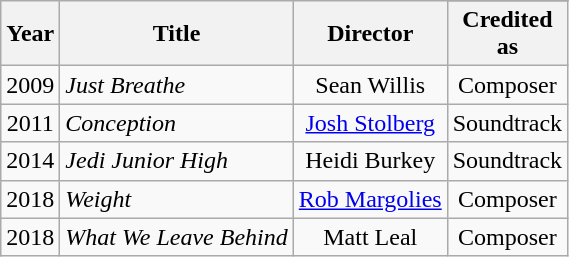<table class="wikitable" style="text-align:center; margin-center:auto; margin-center:auto">
<tr>
<th rowspan="2">Year</th>
<th rowspan="2">Title</th>
<th rowspan="2">Director</th>
</tr>
<tr>
<th width=65>Credited as</th>
</tr>
<tr>
<td>2009</td>
<td style="text-align:left;"><em>Just Breathe</em></td>
<td>Sean Willis</td>
<td>Composer</td>
</tr>
<tr>
<td>2011</td>
<td style="text-align:left;"><em>Conception</em></td>
<td><a href='#'>Josh Stolberg</a></td>
<td>Soundtrack</td>
</tr>
<tr>
<td>2014</td>
<td style="text-align:left;"><em>Jedi Junior High</em></td>
<td>Heidi Burkey</td>
<td>Soundtrack</td>
</tr>
<tr>
<td>2018</td>
<td style="text-align:left;"><em>Weight</em></td>
<td><a href='#'>Rob Margolies</a></td>
<td>Composer</td>
</tr>
<tr>
<td>2018</td>
<td style="text-align:left;"><em>What We Leave Behind</em></td>
<td>Matt Leal</td>
<td>Composer</td>
</tr>
</table>
